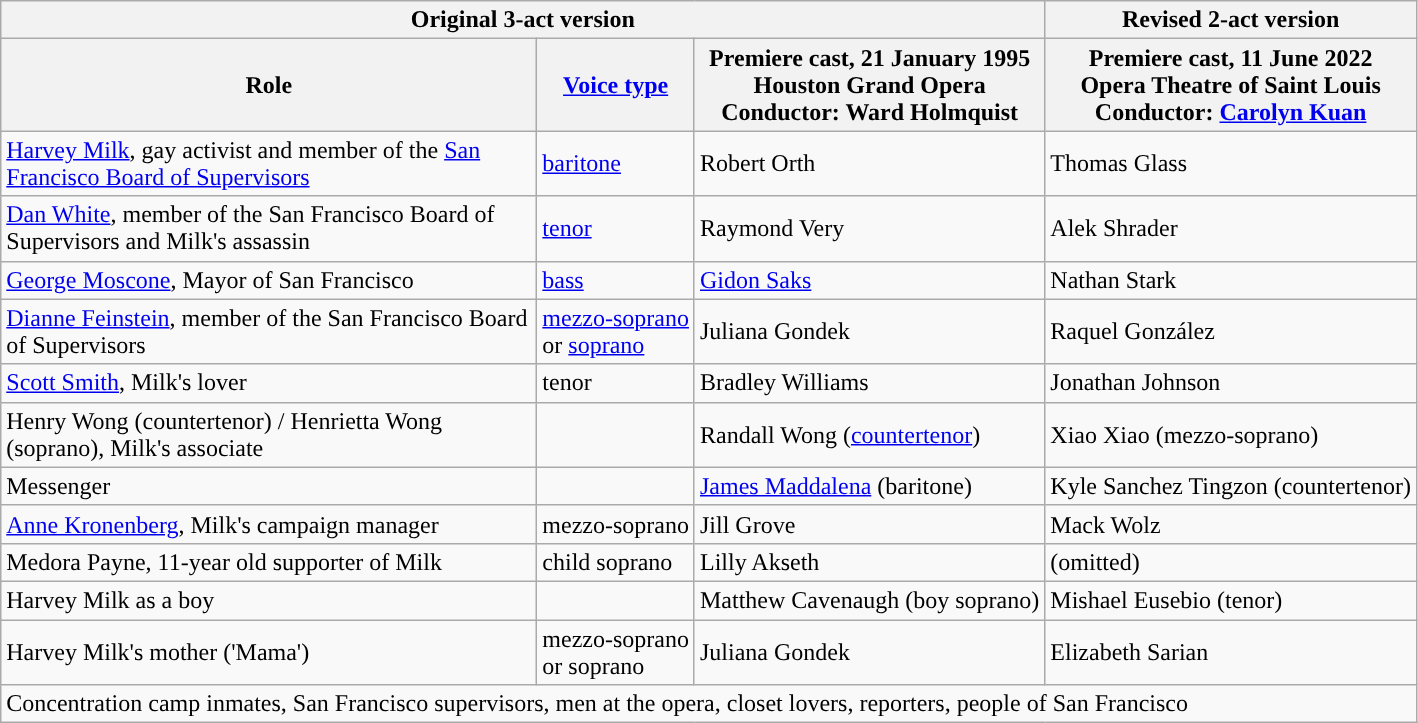<table class="wikitable">
<tr>
<th colspan=3>Original 3-act version</th>
<th>Revised 2-act version</th>
</tr>
<tr>
<th style="width:350px">Role</th>
<th><a href='#'>Voice type</a></th>
<th>Premiere cast, 21 January 1995<br>Houston Grand Opera<br>Conductor: Ward Holmquist</th>
<th>Premiere cast, 11 June 2022<br>Opera Theatre of Saint Louis<br>Conductor: <a href='#'>Carolyn Kuan</a></th>
</tr>
<tr>
<td><a href='#'>Harvey Milk</a>, gay activist and member of the <a href='#'>San Francisco Board of Supervisors</a></td>
<td><a href='#'>baritone</a></td>
<td>Robert Orth</td>
<td>Thomas Glass</td>
</tr>
<tr>
<td><a href='#'>Dan White</a>, member of the San Francisco Board of Supervisors and Milk's assassin</td>
<td><a href='#'>tenor</a></td>
<td>Raymond Very</td>
<td>Alek Shrader</td>
</tr>
<tr>
<td><a href='#'>George Moscone</a>, Mayor of San Francisco</td>
<td><a href='#'>bass</a></td>
<td><a href='#'>Gidon Saks</a></td>
<td>Nathan Stark</td>
</tr>
<tr>
<td><a href='#'>Dianne Feinstein</a>, member of the San Francisco Board of Supervisors</td>
<td><a href='#'>mezzo-soprano</a><br>or <a href='#'>soprano</a></td>
<td>Juliana Gondek</td>
<td>Raquel González</td>
</tr>
<tr>
<td><a href='#'>Scott Smith</a>, Milk's lover</td>
<td>tenor</td>
<td>Bradley Williams</td>
<td>Jonathan Johnson</td>
</tr>
<tr>
<td>Henry Wong (countertenor) / Henrietta Wong (soprano), Milk's associate</td>
<td></td>
<td>Randall Wong (<a href='#'>countertenor</a>)</td>
<td>Xiao Xiao (mezzo-soprano)</td>
</tr>
<tr>
<td>Messenger</td>
<td></td>
<td><a href='#'>James Maddalena</a> (baritone)</td>
<td>Kyle Sanchez Tingzon (countertenor)</td>
</tr>
<tr>
<td><a href='#'>Anne Kronenberg</a>, Milk's campaign manager</td>
<td>mezzo-soprano</td>
<td>Jill Grove</td>
<td>Mack Wolz</td>
</tr>
<tr>
<td>Medora Payne, 11-year old supporter of Milk</td>
<td>child soprano</td>
<td>Lilly Akseth</td>
<td>(omitted)</td>
</tr>
<tr>
<td>Harvey Milk as a boy</td>
<td></td>
<td>Matthew Cavenaugh (boy soprano)</td>
<td>Mishael Eusebio (tenor)</td>
</tr>
<tr>
<td>Harvey Milk's mother ('Mama')</td>
<td>mezzo-soprano<br>or soprano</td>
<td>Juliana Gondek</td>
<td>Elizabeth Sarian</td>
</tr>
<tr>
<td colspan="4">Concentration camp inmates, San Francisco supervisors, men at the opera, closet lovers, reporters, people of San Francisco</td>
</tr>
</table>
